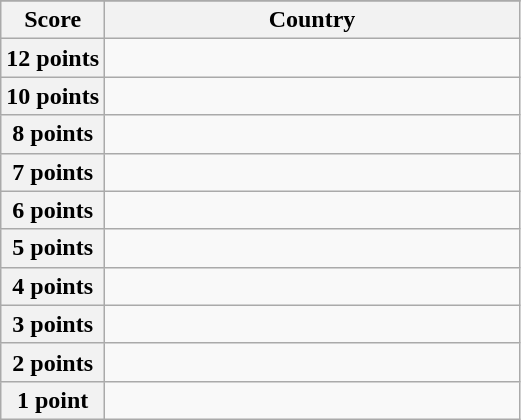<table class="wikitable">
<tr>
</tr>
<tr>
<th scope="col" width="20%">Score</th>
<th scope="col">Country</th>
</tr>
<tr>
<th scope="row">12 points</th>
<td></td>
</tr>
<tr>
<th scope="row">10 points</th>
<td></td>
</tr>
<tr>
<th scope="row">8 points</th>
<td></td>
</tr>
<tr>
<th scope="row">7 points</th>
<td></td>
</tr>
<tr>
<th scope="row">6 points</th>
<td></td>
</tr>
<tr>
<th scope="row">5 points</th>
<td></td>
</tr>
<tr>
<th scope="row">4 points</th>
<td></td>
</tr>
<tr>
<th scope="row">3 points</th>
<td></td>
</tr>
<tr>
<th scope="row">2 points</th>
<td></td>
</tr>
<tr>
<th scope="row">1 point</th>
<td></td>
</tr>
</table>
